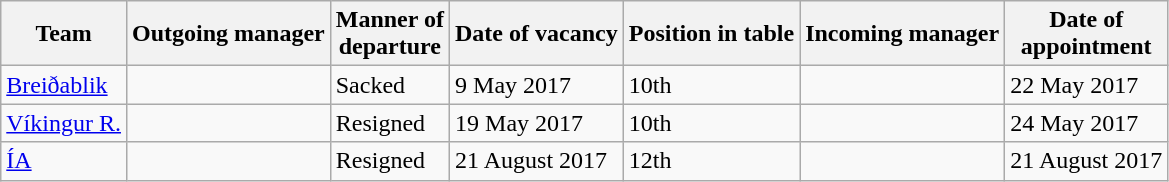<table class="wikitable sortable">
<tr>
<th>Team</th>
<th>Outgoing manager</th>
<th>Manner of<br>departure</th>
<th>Date of vacancy</th>
<th>Position in table</th>
<th>Incoming manager</th>
<th>Date of<br>appointment</th>
</tr>
<tr>
<td><a href='#'>Breiðablik</a></td>
<td> </td>
<td rowspan=1>Sacked</td>
<td>9 May 2017</td>
<td>10th</td>
<td> </td>
<td>22 May 2017</td>
</tr>
<tr>
<td><a href='#'>Víkingur R.</a></td>
<td> </td>
<td rowspan=1>Resigned</td>
<td>19 May 2017</td>
<td>10th</td>
<td> </td>
<td>24 May 2017</td>
</tr>
<tr>
<td><a href='#'>ÍA</a></td>
<td> </td>
<td rowspan=1>Resigned</td>
<td>21 August 2017</td>
<td>12th</td>
<td> </td>
<td>21 August 2017</td>
</tr>
</table>
